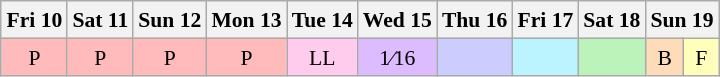<table class="wikitable" style="margin:0.5em auto; font-size:90%; line-height:1.25em; text-align:center">
<tr>
<th>Fri 10</th>
<th>Sat 11</th>
<th>Sun 12</th>
<th>Mon 13</th>
<th>Tue 14</th>
<th>Wed 15</th>
<th>Thu 16</th>
<th>Fri 17</th>
<th>Sat 18</th>
<th colspan=2>Sun 19</th>
</tr>
<tr>
<td bgcolor="#FFBBBB">P</td>
<td bgcolor="#FFBBBB">P</td>
<td bgcolor="#FFBBBB">P</td>
<td bgcolor="#FFBBBB">P</td>
<td bgcolor="#FFCCEE">LL</td>
<td bgcolor="#DDBBFF">1⁄16</td>
<td bgcolor="#CCCCFF"></td>
<td bgcolor="#BBF3FF"></td>
<td bgcolor="#BBF3BB"></td>
<td bgcolor="#FEDCBA">B</td>
<td bgcolor="#FFFFBB">F</td>
</tr>
</table>
